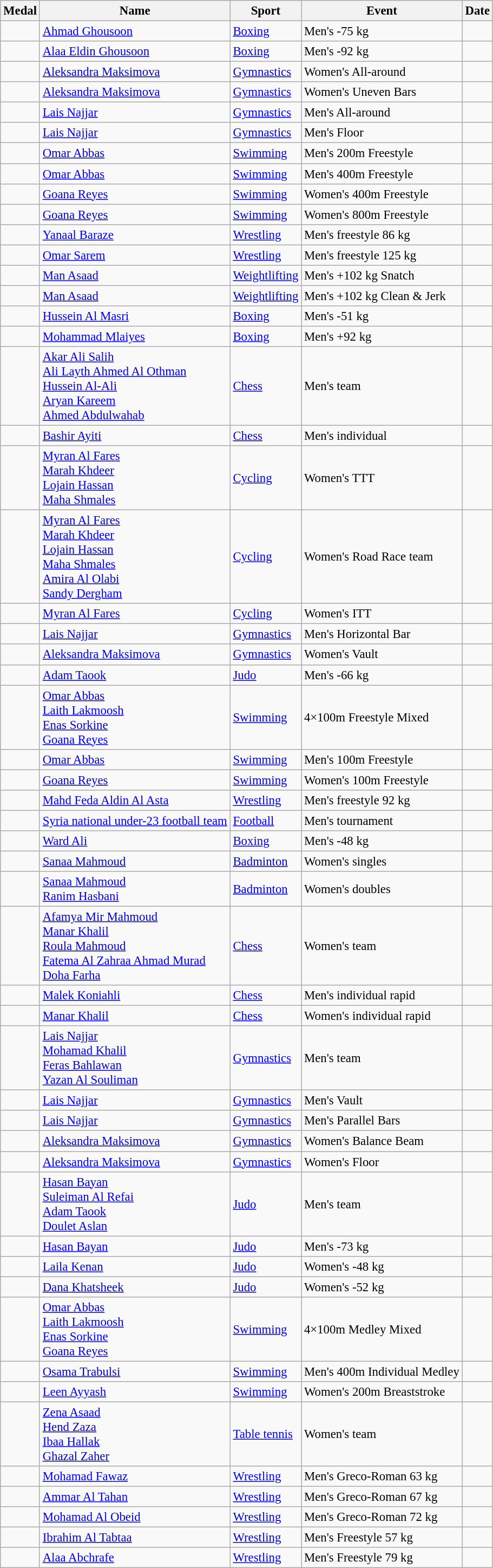<table class="wikitable sortable" style="font-size: 95%">
<tr>
<th>Medal</th>
<th>Name</th>
<th>Sport</th>
<th>Event</th>
<th>Date</th>
</tr>
<tr>
<td></td>
<td><a href='#'>Ahmad Ghousoon</a></td>
<td><a href='#'>Boxing</a></td>
<td>Men's -75 kg</td>
<td></td>
</tr>
<tr>
<td></td>
<td><a href='#'>Alaa Eldin Ghousoon</a></td>
<td><a href='#'>Boxing</a></td>
<td>Men's -92 kg</td>
<td></td>
</tr>
<tr>
<td></td>
<td><a href='#'>Aleksandra Maksimova</a></td>
<td><a href='#'>Gymnastics</a></td>
<td>Women's All-around</td>
<td></td>
</tr>
<tr>
<td></td>
<td><a href='#'>Aleksandra Maksimova</a></td>
<td><a href='#'>Gymnastics</a></td>
<td>Women's Uneven Bars</td>
<td></td>
</tr>
<tr>
<td></td>
<td><a href='#'>Lais Najjar</a></td>
<td><a href='#'>Gymnastics</a></td>
<td>Men's All-around</td>
<td></td>
</tr>
<tr>
<td></td>
<td><a href='#'>Lais Najjar</a></td>
<td><a href='#'>Gymnastics</a></td>
<td>Men's Floor</td>
<td></td>
</tr>
<tr>
<td></td>
<td><a href='#'>Omar Abbas</a></td>
<td><a href='#'>Swimming</a></td>
<td>Men's 200m Freestyle</td>
<td></td>
</tr>
<tr>
<td></td>
<td><a href='#'>Omar Abbas</a></td>
<td><a href='#'>Swimming</a></td>
<td>Men's 400m Freestyle</td>
<td></td>
</tr>
<tr>
<td></td>
<td><a href='#'>Goana Reyes</a></td>
<td><a href='#'>Swimming</a></td>
<td>Women's 400m Freestyle</td>
<td></td>
</tr>
<tr>
<td></td>
<td><a href='#'>Goana Reyes</a></td>
<td><a href='#'>Swimming</a></td>
<td>Women's 800m Freestyle</td>
<td></td>
</tr>
<tr>
<td></td>
<td><a href='#'>Yanaal Baraze</a></td>
<td><a href='#'>Wrestling</a></td>
<td>Men's freestyle 86 kg</td>
<td></td>
</tr>
<tr>
<td></td>
<td><a href='#'>Omar Sarem</a></td>
<td><a href='#'>Wrestling</a></td>
<td>Men's freestyle 125 kg</td>
<td></td>
</tr>
<tr>
<td></td>
<td><a href='#'>Man Asaad</a></td>
<td><a href='#'>Weightlifting</a></td>
<td>Men's +102 kg Snatch</td>
<td></td>
</tr>
<tr>
<td></td>
<td><a href='#'>Man Asaad</a></td>
<td><a href='#'>Weightlifting</a></td>
<td>Men's +102 kg Clean & Jerk</td>
<td></td>
</tr>
<tr>
<td></td>
<td><a href='#'>Hussein Al Masri</a></td>
<td><a href='#'>Boxing</a></td>
<td>Men's -51 kg</td>
<td></td>
</tr>
<tr>
<td></td>
<td><a href='#'>Mohammad Mlaiyes</a></td>
<td><a href='#'>Boxing</a></td>
<td>Men's +92 kg</td>
<td></td>
</tr>
<tr>
<td></td>
<td><a href='#'>Akar Ali Salih</a><br><a href='#'>Ali Layth Ahmed Al Othman</a><br><a href='#'>Hussein Al-Ali</a><br><a href='#'>Aryan Kareem</a><br><a href='#'>Ahmed Abdulwahab</a></td>
<td><a href='#'>Chess</a></td>
<td>Men's team</td>
<td></td>
</tr>
<tr>
<td></td>
<td><a href='#'>Bashir Ayiti</a></td>
<td><a href='#'>Chess</a></td>
<td>Men's individual</td>
<td></td>
</tr>
<tr>
<td></td>
<td><a href='#'>Myran Al Fares</a><br><a href='#'>Marah Khdeer</a><br><a href='#'>Lojain Hassan</a><br><a href='#'>Maha Shmales</a></td>
<td><a href='#'>Cycling</a></td>
<td>Women's TTT</td>
<td></td>
</tr>
<tr>
<td></td>
<td><a href='#'>Myran Al Fares</a><br><a href='#'>Marah Khdeer</a><br><a href='#'>Lojain Hassan</a><br><a href='#'>Maha Shmales</a><br><a href='#'>Amira Al Olabi</a><br><a href='#'>Sandy Dergham</a></td>
<td><a href='#'>Cycling</a></td>
<td>Women's Road Race team</td>
<td></td>
</tr>
<tr>
<td></td>
<td><a href='#'>Myran Al Fares</a></td>
<td><a href='#'>Cycling</a></td>
<td>Women's ITT</td>
<td></td>
</tr>
<tr>
<td></td>
<td><a href='#'>Lais Najjar</a></td>
<td><a href='#'>Gymnastics</a></td>
<td>Men's Horizontal Bar</td>
<td></td>
</tr>
<tr>
<td></td>
<td><a href='#'>Aleksandra Maksimova</a></td>
<td><a href='#'>Gymnastics</a></td>
<td>Women's Vault</td>
<td></td>
</tr>
<tr>
<td></td>
<td><a href='#'>Adam Taook</a></td>
<td><a href='#'>Judo</a></td>
<td>Men's -66 kg</td>
<td></td>
</tr>
<tr>
<td></td>
<td><a href='#'>Omar Abbas</a><br><a href='#'>Laith Lakmoosh</a><br><a href='#'>Enas Sorkine</a><br><a href='#'>Goana Reyes</a></td>
<td><a href='#'>Swimming</a></td>
<td>4×100m Freestyle Mixed</td>
<td></td>
</tr>
<tr>
<td></td>
<td><a href='#'>Omar Abbas</a></td>
<td><a href='#'>Swimming</a></td>
<td>Men's 100m Freestyle</td>
<td></td>
</tr>
<tr>
<td></td>
<td><a href='#'>Goana Reyes</a></td>
<td><a href='#'>Swimming</a></td>
<td>Women's 100m Freestyle</td>
<td></td>
</tr>
<tr>
<td></td>
<td><a href='#'>Mahd Feda Aldin Al Asta</a></td>
<td><a href='#'>Wrestling</a></td>
<td>Men's freestyle 92 kg</td>
<td></td>
</tr>
<tr>
<td></td>
<td><a href='#'>Syria national under-23 football team</a></td>
<td><a href='#'>Football</a></td>
<td>Men's tournament</td>
<td></td>
</tr>
<tr>
<td></td>
<td><a href='#'>Ward Ali</a></td>
<td><a href='#'>Boxing</a></td>
<td>Men's -48 kg</td>
<td></td>
</tr>
<tr>
<td></td>
<td><a href='#'>Sanaa Mahmoud</a></td>
<td><a href='#'>Badminton</a></td>
<td>Women's singles</td>
<td></td>
</tr>
<tr>
<td></td>
<td><a href='#'>Sanaa Mahmoud</a><br><a href='#'>Ranim Hasbani</a></td>
<td><a href='#'>Badminton</a></td>
<td>Women's doubles</td>
<td></td>
</tr>
<tr>
<td></td>
<td><a href='#'>Afamya Mir Mahmoud</a><br><a href='#'>Manar Khalil</a><br><a href='#'>Roula Mahmoud</a><br><a href='#'>Fatema Al Zahraa Ahmad Murad</a><br><a href='#'>Doha Farha</a></td>
<td><a href='#'>Chess</a></td>
<td>Women's team</td>
<td></td>
</tr>
<tr>
<td></td>
<td><a href='#'>Malek Koniahli</a></td>
<td><a href='#'>Chess</a></td>
<td>Men's individual rapid</td>
<td></td>
</tr>
<tr>
<td></td>
<td><a href='#'>Manar Khalil</a></td>
<td><a href='#'>Chess</a></td>
<td>Women's individual rapid</td>
<td></td>
</tr>
<tr>
<td></td>
<td><a href='#'>Lais Najjar</a><br><a href='#'>Mohamad Khalil</a><br><a href='#'>Feras Bahlawan</a><br><a href='#'>Yazan Al Souliman</a></td>
<td><a href='#'>Gymnastics</a></td>
<td>Men's team</td>
<td></td>
</tr>
<tr>
<td></td>
<td><a href='#'>Lais Najjar</a></td>
<td><a href='#'>Gymnastics</a></td>
<td>Men's Vault</td>
<td></td>
</tr>
<tr>
<td></td>
<td><a href='#'>Lais Najjar</a></td>
<td><a href='#'>Gymnastics</a></td>
<td>Men's Parallel Bars</td>
<td></td>
</tr>
<tr>
<td></td>
<td><a href='#'>Aleksandra Maksimova</a></td>
<td><a href='#'>Gymnastics</a></td>
<td>Women's Balance Beam</td>
<td></td>
</tr>
<tr>
<td></td>
<td><a href='#'>Aleksandra Maksimova</a></td>
<td><a href='#'>Gymnastics</a></td>
<td>Women's Floor</td>
<td></td>
</tr>
<tr>
<td></td>
<td><a href='#'>Hasan Bayan</a><br><a href='#'>Suleiman Al Refai</a><br><a href='#'>Adam Taook</a><br><a href='#'>Doulet Aslan</a></td>
<td><a href='#'>Judo</a></td>
<td>Men's team</td>
<td></td>
</tr>
<tr>
<td></td>
<td><a href='#'>Hasan Bayan</a></td>
<td><a href='#'>Judo</a></td>
<td>Men's -73 kg</td>
<td></td>
</tr>
<tr>
<td></td>
<td><a href='#'>Laila Kenan</a></td>
<td><a href='#'>Judo</a></td>
<td>Women's -48 kg</td>
<td></td>
</tr>
<tr>
<td></td>
<td><a href='#'>Dana Khatsheek</a></td>
<td><a href='#'>Judo</a></td>
<td>Women's -52 kg</td>
<td></td>
</tr>
<tr>
<td></td>
<td><a href='#'>Omar Abbas</a><br><a href='#'>Laith Lakmoosh</a><br><a href='#'>Enas Sorkine</a><br><a href='#'>Goana Reyes</a></td>
<td><a href='#'>Swimming</a></td>
<td>4×100m Medley Mixed</td>
<td></td>
</tr>
<tr>
<td></td>
<td><a href='#'>Osama Trabulsi</a></td>
<td><a href='#'>Swimming</a></td>
<td>Men's 400m Individual Medley</td>
<td></td>
</tr>
<tr>
<td></td>
<td><a href='#'>Leen Ayyash</a></td>
<td><a href='#'>Swimming</a></td>
<td>Women's 200m Breaststroke</td>
<td></td>
</tr>
<tr>
<td></td>
<td><a href='#'>Zena Asaad</a><br><a href='#'>Hend Zaza</a><br><a href='#'>Ibaa Hallak</a><br><a href='#'>Ghazal Zaher</a></td>
<td><a href='#'>Table tennis</a></td>
<td>Women's team</td>
<td></td>
</tr>
<tr>
<td></td>
<td><a href='#'>Mohamad Fawaz</a></td>
<td><a href='#'>Wrestling</a></td>
<td>Men's Greco-Roman 63 kg</td>
<td></td>
</tr>
<tr>
<td></td>
<td><a href='#'>Ammar Al Tahan</a></td>
<td><a href='#'>Wrestling</a></td>
<td>Men's Greco-Roman 67 kg</td>
<td></td>
</tr>
<tr>
<td></td>
<td><a href='#'>Mohamad Al Obeid</a></td>
<td><a href='#'>Wrestling</a></td>
<td>Men's Greco-Roman 72 kg</td>
<td></td>
</tr>
<tr>
<td></td>
<td><a href='#'>Ibrahim Al Tabtaa</a></td>
<td><a href='#'>Wrestling</a></td>
<td>Men's Freestyle 57 kg</td>
<td></td>
</tr>
<tr>
<td></td>
<td><a href='#'>Alaa Abchrafe</a></td>
<td><a href='#'>Wrestling</a></td>
<td>Men's Freestyle 79 kg</td>
<td></td>
</tr>
</table>
